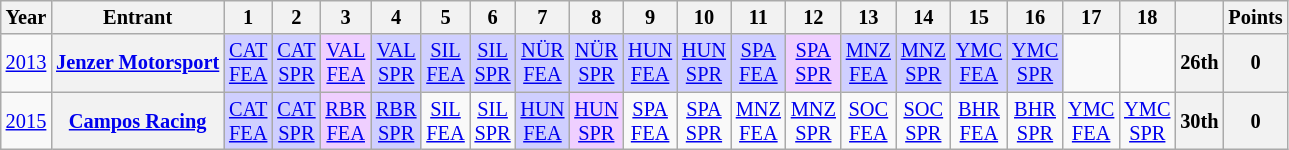<table class="wikitable" style="text-align:center; font-size:85%">
<tr>
<th>Year</th>
<th>Entrant</th>
<th>1</th>
<th>2</th>
<th>3</th>
<th>4</th>
<th>5</th>
<th>6</th>
<th>7</th>
<th>8</th>
<th>9</th>
<th>10</th>
<th>11</th>
<th>12</th>
<th>13</th>
<th>14</th>
<th>15</th>
<th>16</th>
<th>17</th>
<th>18</th>
<th></th>
<th>Points</th>
</tr>
<tr>
<td><a href='#'>2013</a></td>
<th nowrap><a href='#'>Jenzer Motorsport</a></th>
<td style="background:#CFCFFF;"><a href='#'>CAT<br>FEA</a><br></td>
<td style="background:#CFCFFF;"><a href='#'>CAT<br>SPR</a><br></td>
<td style="background:#EFCFFF;"><a href='#'>VAL<br>FEA</a><br></td>
<td style="background:#CFCFFF;"><a href='#'>VAL<br>SPR</a><br></td>
<td style="background:#CFCFFF;"><a href='#'>SIL<br>FEA</a><br></td>
<td style="background:#CFCFFF;"><a href='#'>SIL<br>SPR</a><br></td>
<td style="background:#CFCFFF;"><a href='#'>NÜR<br>FEA</a><br></td>
<td style="background:#CFCFFF;"><a href='#'>NÜR<br>SPR</a><br></td>
<td style="background:#CFCFFF;"><a href='#'>HUN<br>FEA</a><br></td>
<td style="background:#CFCFFF;"><a href='#'>HUN<br>SPR</a><br></td>
<td style="background:#CFCFFF;"><a href='#'>SPA<br>FEA</a><br></td>
<td style="background:#EFCFFF;"><a href='#'>SPA<br>SPR</a><br></td>
<td style="background:#CFCFFF;"><a href='#'>MNZ<br>FEA</a><br></td>
<td style="background:#CFCFFF;"><a href='#'>MNZ<br>SPR</a><br></td>
<td style="background:#CFCFFF;"><a href='#'>YMC<br>FEA</a><br></td>
<td style="background:#CFCFFF;"><a href='#'>YMC<br>SPR</a><br></td>
<td></td>
<td></td>
<th>26th</th>
<th>0</th>
</tr>
<tr>
<td><a href='#'>2015</a></td>
<th nowrap><a href='#'>Campos Racing</a></th>
<td style="background:#CFCFFF;"><a href='#'>CAT<br>FEA</a><br></td>
<td style="background:#CFCFFF;"><a href='#'>CAT<br>SPR</a><br></td>
<td style="background:#EFCFFF;"><a href='#'>RBR<br>FEA</a><br></td>
<td style="background:#CFCFFF;"><a href='#'>RBR<br>SPR</a><br></td>
<td><a href='#'>SIL<br>FEA</a></td>
<td><a href='#'>SIL<br>SPR</a></td>
<td style="background:#CFCFFF;"><a href='#'>HUN<br>FEA</a><br></td>
<td style="background:#EFCFFF;"><a href='#'>HUN<br>SPR</a><br></td>
<td><a href='#'>SPA<br>FEA</a></td>
<td><a href='#'>SPA<br>SPR</a></td>
<td><a href='#'>MNZ<br>FEA</a></td>
<td><a href='#'>MNZ<br>SPR</a></td>
<td><a href='#'>SOC<br>FEA</a></td>
<td><a href='#'>SOC<br>SPR</a></td>
<td><a href='#'>BHR<br>FEA</a></td>
<td><a href='#'>BHR<br>SPR</a></td>
<td><a href='#'>YMC<br>FEA</a></td>
<td><a href='#'>YMC<br>SPR</a></td>
<th>30th</th>
<th>0</th>
</tr>
</table>
